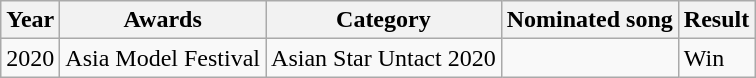<table class="wikitable">
<tr>
<th>Year</th>
<th>Awards</th>
<th>Category</th>
<th>Nominated song</th>
<th>Result</th>
</tr>
<tr>
<td>2020</td>
<td>Asia Model Festival</td>
<td>Asian Star Untact 2020</td>
<td></td>
<td>Win</td>
</tr>
</table>
